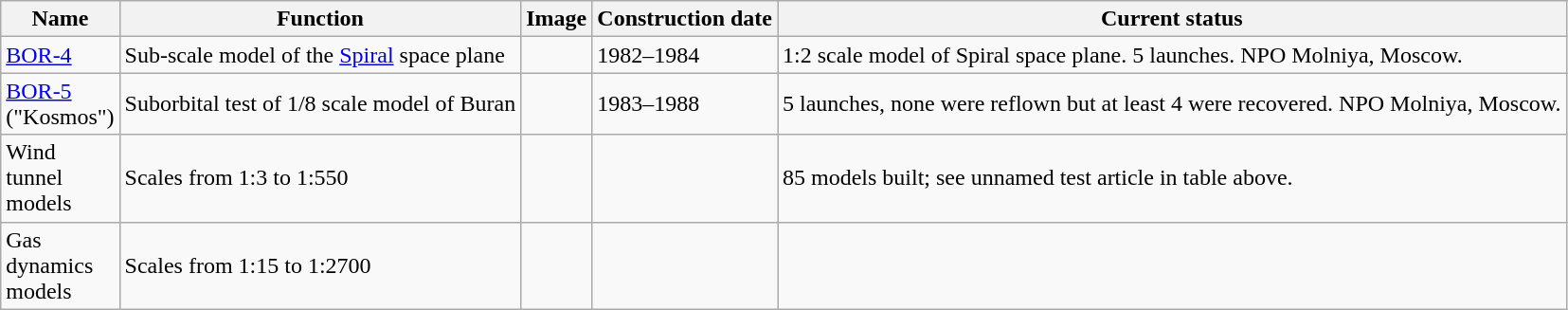<table class="wikitable">
<tr>
<th width="75px">Name</th>
<th>Function</th>
<th>Image</th>
<th>Construction date</th>
<th>Current status</th>
</tr>
<tr>
<td><a href='#'>BOR-4</a></td>
<td>Sub-scale model of the <a href='#'>Spiral</a> space plane</td>
<td></td>
<td>1982–1984</td>
<td>1:2 scale model of Spiral space plane. 5 launches. NPO Molniya, Moscow.</td>
</tr>
<tr>
<td><a href='#'>BOR-5</a> ("Kosmos")</td>
<td>Suborbital test of 1/8 scale model of Buran</td>
<td></td>
<td>1983–1988</td>
<td>5 launches, none were reflown but at least 4 were recovered. NPO Molniya, Moscow.</td>
</tr>
<tr>
<td>Wind tunnel models</td>
<td>Scales from 1:3 to 1:550</td>
<td></td>
<td></td>
<td>85 models built; see unnamed test article in table above.</td>
</tr>
<tr>
<td>Gas dynamics models</td>
<td>Scales from 1:15 to 1:2700</td>
<td></td>
<td></td>
<td></td>
</tr>
</table>
